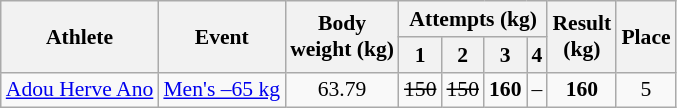<table class="wikitable" style="font-size:90%; text-align:center">
<tr>
<th rowspan="2">Athlete</th>
<th rowspan="2">Event</th>
<th rowspan="2">Body<br>weight (kg)</th>
<th colspan="4">Attempts (kg)</th>
<th rowspan="2">Result<br>(kg)</th>
<th rowspan="2">Place</th>
</tr>
<tr>
<th>1</th>
<th>2</th>
<th>3</th>
<th>4</th>
</tr>
<tr>
<td align="left"><a href='#'>Adou Herve Ano</a></td>
<td align="left"><a href='#'>Men's –65 kg</a></td>
<td>63.79</td>
<td><s>150</s></td>
<td><s>150</s></td>
<td><strong>160</strong></td>
<td>–</td>
<td><strong>160</strong></td>
<td>5</td>
</tr>
</table>
